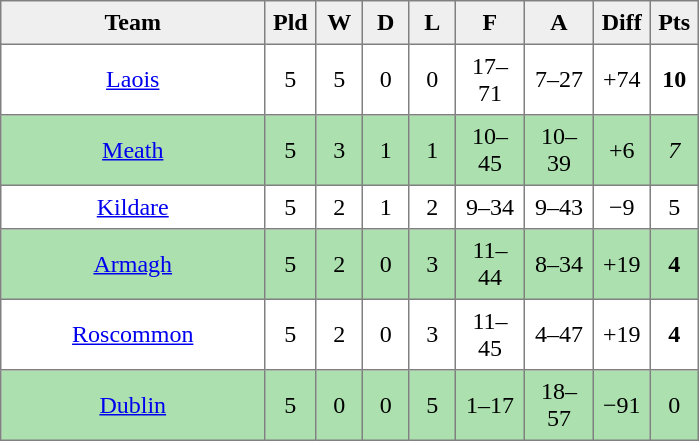<table style=border-collapse:collapse border=1 cellspacing=0 cellpadding=5>
<tr align=center bgcolor=#efefef>
<th width=165>Team</th>
<th width=20>Pld</th>
<th width=20>W</th>
<th width=20>D</th>
<th width=20>L</th>
<th width=35>F</th>
<th width=35>A</th>
<th width=20>Diff</th>
<th width=20>Pts</th>
</tr>
<tr align=center style="background:#FFFFFF;">
<td><a href='#'>Laois</a></td>
<td>5</td>
<td>5</td>
<td>0</td>
<td>0</td>
<td>17–71</td>
<td>7–27</td>
<td>+74</td>
<td><strong>10</strong></td>
</tr>
<tr align=center style="background:#ACE1AF;">
<td><a href='#'>Meath</a></td>
<td>5</td>
<td>3</td>
<td>1</td>
<td>1</td>
<td>10–45</td>
<td>10–39</td>
<td>+6</td>
<td><em>7<strong></td>
</tr>
<tr align=center style="background:#FFFFFF;">
<td><a href='#'>Kildare</a></td>
<td>5</td>
<td>2</td>
<td>1</td>
<td>2</td>
<td>9–34</td>
<td>9–43</td>
<td>−9</td>
<td></strong>5</em></td>
</tr>
<tr align=center style="background:#ACE1AF;">
<td><a href='#'>Armagh</a></td>
<td>5</td>
<td>2</td>
<td>0</td>
<td>3</td>
<td>11–44</td>
<td>8–34</td>
<td>+19</td>
<td><strong>4</strong></td>
</tr>
<tr align=center style="background:#FFFFFF;">
<td><a href='#'>Roscommon</a></td>
<td>5</td>
<td>2</td>
<td>0</td>
<td>3</td>
<td>11–45</td>
<td>4–47</td>
<td>+19</td>
<td><strong>4<em></td>
</tr>
<tr align=center style="background:#ACE1AF;">
<td><a href='#'>Dublin</a></td>
<td>5</td>
<td>0</td>
<td>0</td>
<td>5</td>
<td>1–17</td>
<td>18–57</td>
<td>−91</td>
<td></strong>0<strong></td>
</tr>
</table>
